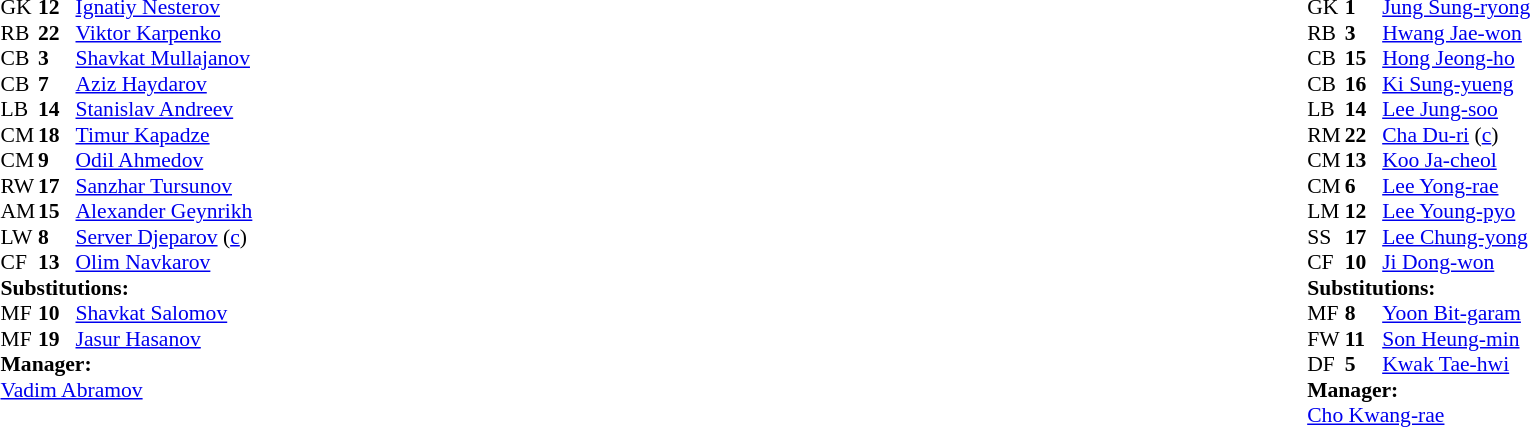<table width="100%">
<tr>
<td valign="top" width="50%"><br><table style="font-size: 90%" cellspacing="0" cellpadding="0">
<tr>
<th width="25"></th>
<th width="25"></th>
</tr>
<tr>
<td>GK</td>
<td><strong>12</strong></td>
<td><a href='#'>Ignatiy Nesterov</a></td>
</tr>
<tr>
<td>RB</td>
<td><strong>22</strong></td>
<td><a href='#'>Viktor Karpenko</a></td>
<td></td>
<td></td>
</tr>
<tr>
<td>CB</td>
<td><strong>3</strong></td>
<td><a href='#'>Shavkat Mullajanov</a></td>
<td></td>
</tr>
<tr>
<td>CB</td>
<td><strong>7</strong></td>
<td><a href='#'>Aziz Haydarov</a></td>
</tr>
<tr>
<td>LB</td>
<td><strong>14</strong></td>
<td><a href='#'>Stanislav Andreev</a></td>
</tr>
<tr>
<td>CM</td>
<td><strong>18</strong></td>
<td><a href='#'>Timur Kapadze</a></td>
</tr>
<tr>
<td>CM</td>
<td><strong>9</strong></td>
<td><a href='#'>Odil Ahmedov</a></td>
</tr>
<tr>
<td>RW</td>
<td><strong>17</strong></td>
<td><a href='#'>Sanzhar Tursunov</a></td>
</tr>
<tr>
<td>AM</td>
<td><strong>15</strong></td>
<td><a href='#'>Alexander Geynrikh</a></td>
<td></td>
</tr>
<tr>
<td>LW</td>
<td><strong>8</strong></td>
<td><a href='#'>Server Djeparov</a> (<a href='#'>c</a>)</td>
</tr>
<tr>
<td>CF</td>
<td><strong>13</strong></td>
<td><a href='#'>Olim Navkarov</a></td>
<td></td>
<td></td>
</tr>
<tr>
<td colspan=3><strong>Substitutions:</strong></td>
</tr>
<tr>
<td>MF</td>
<td><strong>10</strong></td>
<td><a href='#'>Shavkat Salomov</a></td>
<td></td>
<td></td>
</tr>
<tr>
<td>MF</td>
<td><strong>19</strong></td>
<td><a href='#'>Jasur Hasanov</a></td>
<td></td>
<td></td>
</tr>
<tr>
<td colspan=3><strong>Manager:</strong></td>
</tr>
<tr>
<td colspan=3><a href='#'>Vadim Abramov</a></td>
</tr>
</table>
</td>
<td valign="top"></td>
<td valign="top" width="50%"><br><table style="font-size: 90%" cellspacing="0" cellpadding="0" align="center">
<tr>
<th width="25"></th>
<th width="25"></th>
</tr>
<tr>
<td>GK</td>
<td><strong>1</strong></td>
<td><a href='#'>Jung Sung-ryong</a></td>
</tr>
<tr>
<td>RB</td>
<td><strong>3</strong></td>
<td><a href='#'>Hwang Jae-won</a></td>
<td></td>
</tr>
<tr>
<td>CB</td>
<td><strong>15</strong></td>
<td><a href='#'>Hong Jeong-ho</a></td>
<td></td>
<td></td>
</tr>
<tr>
<td>CB</td>
<td><strong>16</strong></td>
<td><a href='#'>Ki Sung-yueng</a></td>
<td></td>
</tr>
<tr>
<td>LB</td>
<td><strong>14</strong></td>
<td><a href='#'>Lee Jung-soo</a></td>
</tr>
<tr>
<td>RM</td>
<td><strong>22</strong></td>
<td><a href='#'>Cha Du-ri</a> (<a href='#'>c</a>)</td>
</tr>
<tr>
<td>CM</td>
<td><strong>13</strong></td>
<td><a href='#'>Koo Ja-cheol</a></td>
<td></td>
<td></td>
</tr>
<tr>
<td>CM</td>
<td><strong>6</strong></td>
<td><a href='#'>Lee Yong-rae</a></td>
</tr>
<tr>
<td>LM</td>
<td><strong>12</strong></td>
<td><a href='#'>Lee Young-pyo</a></td>
<td></td>
</tr>
<tr>
<td>SS</td>
<td><strong>17</strong></td>
<td><a href='#'>Lee Chung-yong</a></td>
<td></td>
<td></td>
</tr>
<tr>
<td>CF</td>
<td><strong>10</strong></td>
<td><a href='#'>Ji Dong-won</a></td>
</tr>
<tr>
<td colspan=3><strong>Substitutions:</strong></td>
</tr>
<tr>
<td>MF</td>
<td><strong>8</strong></td>
<td><a href='#'>Yoon Bit-garam</a></td>
<td></td>
<td></td>
</tr>
<tr>
<td>FW</td>
<td><strong>11</strong></td>
<td><a href='#'>Son Heung-min</a></td>
<td></td>
<td></td>
</tr>
<tr>
<td>DF</td>
<td><strong>5</strong></td>
<td><a href='#'>Kwak Tae-hwi</a></td>
<td></td>
<td></td>
</tr>
<tr>
<td colspan=3><strong>Manager:</strong></td>
</tr>
<tr>
<td colspan=3><a href='#'>Cho Kwang-rae</a></td>
</tr>
</table>
</td>
</tr>
</table>
